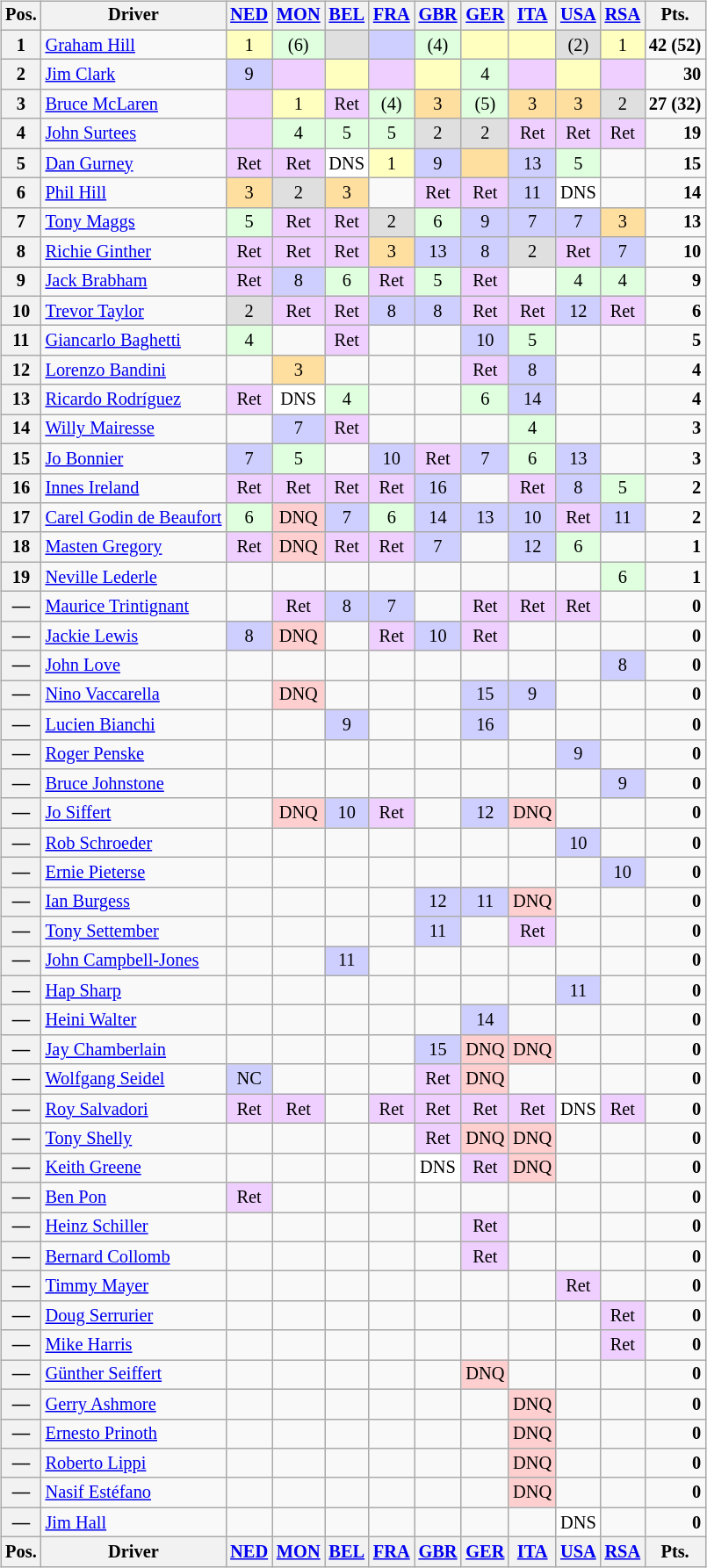<table>
<tr valign="top">
<td><br><table class="wikitable" style="font-size: 85%; text-align:center;">
<tr valign="top">
<th valign="middle">Pos.</th>
<th valign="middle">Driver</th>
<th><a href='#'>NED</a><br></th>
<th><a href='#'>MON</a><br></th>
<th><a href='#'>BEL</a><br></th>
<th><a href='#'>FRA</a><br></th>
<th><a href='#'>GBR</a><br></th>
<th><a href='#'>GER</a><br></th>
<th><a href='#'>ITA</a><br></th>
<th><a href='#'>USA</a><br></th>
<th><a href='#'>RSA</a><br></th>
<th valign="middle">Pts.</th>
</tr>
<tr>
<th>1</th>
<td align="left"> <a href='#'>Graham Hill</a></td>
<td style="background:#ffffbf;">1</td>
<td style="background:#dfffdf;">(6)</td>
<td style="background:#dfdfdf;"></td>
<td style="background:#cfcfff;"></td>
<td style="background:#dfffdf;">(4)</td>
<td style="background:#ffffbf;"></td>
<td style="background:#ffffbf;"></td>
<td style="background:#dfdfdf;">(2)</td>
<td style="background:#ffffbf;">1</td>
<td align="right"><strong>42 (52)</strong></td>
</tr>
<tr>
<th>2</th>
<td align="left"> <a href='#'>Jim Clark</a></td>
<td style="background:#cfcfff;">9</td>
<td style="background:#efcfff;"></td>
<td style="background:#ffffbf;"></td>
<td style="background:#efcfff;"></td>
<td style="background:#ffffbf;"></td>
<td style="background:#dfffdf;">4</td>
<td style="background:#efcfff;"></td>
<td style="background:#ffffbf;"></td>
<td style="background:#efcfff;"></td>
<td align="right"><strong>30</strong></td>
</tr>
<tr>
<th>3</th>
<td align="left"> <a href='#'>Bruce McLaren</a></td>
<td style="background:#efcfff;"></td>
<td style="background:#ffffbf;">1</td>
<td style="background:#efcfff;">Ret</td>
<td style="background:#dfffdf;">(4)</td>
<td style="background:#ffdf9f;">3</td>
<td style="background:#dfffdf;">(5)</td>
<td style="background:#ffdf9f;">3</td>
<td style="background:#ffdf9f;">3</td>
<td style="background:#dfdfdf;">2</td>
<td align="right"><strong>27 (32)</strong></td>
</tr>
<tr>
<th>4</th>
<td align="left"> <a href='#'>John Surtees</a></td>
<td style="background:#efcfff;"></td>
<td style="background:#dfffdf;">4</td>
<td style="background:#dfffdf;">5</td>
<td style="background:#dfffdf;">5</td>
<td style="background:#dfdfdf;">2</td>
<td style="background:#dfdfdf;">2</td>
<td style="background:#efcfff;">Ret</td>
<td style="background:#efcfff;">Ret</td>
<td style="background:#efcfff;">Ret</td>
<td align="right"><strong>19</strong></td>
</tr>
<tr>
<th>5</th>
<td align="left"> <a href='#'>Dan Gurney</a></td>
<td style="background:#efcfff;">Ret</td>
<td style="background:#efcfff;">Ret</td>
<td style="background:#ffffff;">DNS</td>
<td style="background:#ffffbf;">1</td>
<td style="background:#cfcfff;">9</td>
<td style="background:#ffdf9f;"></td>
<td style="background:#cfcfff;">13</td>
<td style="background:#dfffdf;">5</td>
<td></td>
<td align="right"><strong>15</strong></td>
</tr>
<tr>
<th>6</th>
<td align="left"> <a href='#'>Phil Hill</a></td>
<td style="background:#ffdf9f;">3</td>
<td style="background:#dfdfdf;">2</td>
<td style="background:#ffdf9f;">3</td>
<td></td>
<td style="background:#efcfff;">Ret</td>
<td style="background:#efcfff;">Ret</td>
<td style="background:#cfcfff;">11</td>
<td style="background:#ffffff;">DNS</td>
<td></td>
<td align="right"><strong>14</strong></td>
</tr>
<tr>
<th>7</th>
<td align="left"> <a href='#'>Tony Maggs</a></td>
<td style="background:#dfffdf;">5</td>
<td style="background:#efcfff;">Ret</td>
<td style="background:#efcfff;">Ret</td>
<td style="background:#dfdfdf;">2</td>
<td style="background:#dfffdf;">6</td>
<td style="background:#cfcfff;">9</td>
<td style="background:#cfcfff;">7</td>
<td style="background:#cfcfff;">7</td>
<td style="background:#ffdf9f;">3</td>
<td align="right"><strong>13</strong></td>
</tr>
<tr>
<th>8</th>
<td align="left"> <a href='#'>Richie Ginther</a></td>
<td style="background:#efcfff;">Ret</td>
<td style="background:#efcfff;">Ret</td>
<td style="background:#efcfff;">Ret</td>
<td style="background:#ffdf9f;">3</td>
<td style="background:#cfcfff;">13</td>
<td style="background:#cfcfff;">8</td>
<td style="background:#dfdfdf;">2</td>
<td style="background:#efcfff;">Ret</td>
<td style="background:#cfcfff;">7</td>
<td align="right"><strong>10</strong></td>
</tr>
<tr>
<th>9</th>
<td align="left"> <a href='#'>Jack Brabham</a></td>
<td style="background:#efcfff;">Ret</td>
<td style="background:#cfcfff;">8</td>
<td style="background:#dfffdf;">6</td>
<td style="background:#efcfff;">Ret</td>
<td style="background:#dfffdf;">5</td>
<td style="background:#efcfff;">Ret</td>
<td></td>
<td style="background:#dfffdf;">4</td>
<td style="background:#dfffdf;">4</td>
<td align="right"><strong>9</strong></td>
</tr>
<tr>
<th>10</th>
<td align="left"> <a href='#'>Trevor Taylor</a></td>
<td style="background:#dfdfdf;">2</td>
<td style="background:#efcfff;">Ret</td>
<td style="background:#efcfff;">Ret</td>
<td style="background:#cfcfff;">8</td>
<td style="background:#cfcfff;">8</td>
<td style="background:#efcfff;">Ret</td>
<td style="background:#efcfff;">Ret</td>
<td style="background:#cfcfff;">12</td>
<td style="background:#efcfff;">Ret</td>
<td align="right"><strong>6</strong></td>
</tr>
<tr>
<th>11</th>
<td align="left"> <a href='#'>Giancarlo Baghetti</a></td>
<td style="background:#dfffdf;">4</td>
<td></td>
<td style="background:#efcfff;">Ret</td>
<td></td>
<td></td>
<td style="background:#cfcfff;">10</td>
<td style="background:#dfffdf;">5</td>
<td></td>
<td></td>
<td align="right"><strong>5</strong></td>
</tr>
<tr>
<th>12</th>
<td align="left"> <a href='#'>Lorenzo Bandini</a></td>
<td></td>
<td style="background:#ffdf9f;">3</td>
<td></td>
<td></td>
<td></td>
<td style="background:#efcfff;">Ret</td>
<td style="background:#cfcfff;">8</td>
<td></td>
<td></td>
<td align="right"><strong>4</strong></td>
</tr>
<tr>
<th>13</th>
<td align="left"> <a href='#'>Ricardo Rodríguez</a></td>
<td style="background:#efcfff;">Ret</td>
<td style="background:#ffffff;">DNS</td>
<td style="background:#dfffdf;">4</td>
<td></td>
<td></td>
<td style="background:#dfffdf;">6</td>
<td style="background:#cfcfff;">14</td>
<td></td>
<td></td>
<td align="right"><strong>4</strong></td>
</tr>
<tr>
<th>14</th>
<td align="left"> <a href='#'>Willy Mairesse</a></td>
<td></td>
<td style="background:#cfcfff;">7</td>
<td style="background:#efcfff;">Ret</td>
<td></td>
<td></td>
<td></td>
<td style="background:#dfffdf;">4</td>
<td></td>
<td></td>
<td align="right"><strong>3</strong></td>
</tr>
<tr>
<th>15</th>
<td align="left"> <a href='#'>Jo Bonnier</a></td>
<td style="background:#cfcfff;">7</td>
<td style="background:#dfffdf;">5</td>
<td></td>
<td style="background:#cfcfff;">10</td>
<td style="background:#efcfff;">Ret</td>
<td style="background:#cfcfff;">7</td>
<td style="background:#dfffdf;">6</td>
<td style="background:#cfcfff;">13</td>
<td></td>
<td align="right"><strong>3</strong></td>
</tr>
<tr>
<th>16</th>
<td align="left"> <a href='#'>Innes Ireland</a></td>
<td style="background:#efcfff;">Ret</td>
<td style="background:#efcfff;">Ret</td>
<td style="background:#efcfff;">Ret</td>
<td style="background:#efcfff;">Ret</td>
<td style="background:#cfcfff;">16</td>
<td></td>
<td style="background:#efcfff;">Ret</td>
<td style="background:#cfcfff;">8</td>
<td style="background:#dfffdf;">5</td>
<td align="right"><strong>2</strong></td>
</tr>
<tr>
<th>17</th>
<td align="left"> <a href='#'>Carel Godin de Beaufort</a></td>
<td style="background:#dfffdf;">6</td>
<td style="background:#ffcfcf;">DNQ</td>
<td style="background:#cfcfff;">7</td>
<td style="background:#dfffdf;">6</td>
<td style="background:#cfcfff;">14</td>
<td style="background:#cfcfff;">13</td>
<td style="background:#cfcfff;">10</td>
<td style="background:#efcfff;">Ret</td>
<td style="background:#cfcfff;">11</td>
<td align="right"><strong>2</strong></td>
</tr>
<tr>
<th>18</th>
<td align="left"> <a href='#'>Masten Gregory</a></td>
<td style="background:#efcfff;">Ret</td>
<td style="background:#ffcfcf;">DNQ</td>
<td style="background:#efcfff;">Ret</td>
<td style="background:#efcfff;">Ret</td>
<td style="background:#cfcfff;">7</td>
<td></td>
<td style="background:#cfcfff;">12</td>
<td style="background:#dfffdf;">6</td>
<td></td>
<td align="right"><strong>1</strong></td>
</tr>
<tr>
<th>19</th>
<td align="left"> <a href='#'>Neville Lederle</a></td>
<td></td>
<td></td>
<td></td>
<td></td>
<td></td>
<td></td>
<td></td>
<td></td>
<td style="background:#dfffdf;">6</td>
<td align="right"><strong>1</strong></td>
</tr>
<tr>
<th>—</th>
<td align="left"> <a href='#'>Maurice Trintignant</a></td>
<td></td>
<td style="background:#efcfff;">Ret</td>
<td style="background:#cfcfff;">8</td>
<td style="background:#cfcfff;">7</td>
<td></td>
<td style="background:#efcfff;">Ret</td>
<td style="background:#efcfff;">Ret</td>
<td style="background:#efcfff;">Ret</td>
<td></td>
<td align="right"><strong>0</strong></td>
</tr>
<tr>
<th>—</th>
<td align="left"> <a href='#'>Jackie Lewis</a></td>
<td style="background:#cfcfff;">8</td>
<td style="background:#ffcfcf;">DNQ</td>
<td></td>
<td style="background:#efcfff;">Ret</td>
<td style="background:#cfcfff;">10</td>
<td style="background:#efcfff;">Ret</td>
<td></td>
<td></td>
<td></td>
<td align="right"><strong>0</strong></td>
</tr>
<tr>
<th>—</th>
<td align="left"> <a href='#'>John Love</a></td>
<td></td>
<td></td>
<td></td>
<td></td>
<td></td>
<td></td>
<td></td>
<td></td>
<td style="background:#cfcfff;">8</td>
<td align="right"><strong>0</strong></td>
</tr>
<tr>
<th>—</th>
<td align="left"> <a href='#'>Nino Vaccarella</a></td>
<td></td>
<td style="background:#ffcfcf;">DNQ</td>
<td></td>
<td></td>
<td></td>
<td style="background:#cfcfff;">15</td>
<td style="background:#cfcfff;">9</td>
<td></td>
<td></td>
<td align="right"><strong>0</strong></td>
</tr>
<tr>
<th>—</th>
<td align="left"> <a href='#'>Lucien Bianchi</a></td>
<td></td>
<td></td>
<td style="background:#cfcfff;">9</td>
<td></td>
<td></td>
<td style="background:#cfcfff;">16</td>
<td></td>
<td></td>
<td></td>
<td align="right"><strong>0</strong></td>
</tr>
<tr>
<th>—</th>
<td align="left"> <a href='#'>Roger Penske</a></td>
<td></td>
<td></td>
<td></td>
<td></td>
<td></td>
<td></td>
<td></td>
<td style="background:#cfcfff;">9</td>
<td></td>
<td align="right"><strong>0</strong></td>
</tr>
<tr>
<th>—</th>
<td align="left"> <a href='#'>Bruce Johnstone</a></td>
<td></td>
<td></td>
<td></td>
<td></td>
<td></td>
<td></td>
<td></td>
<td></td>
<td style="background:#cfcfff;">9</td>
<td align="right"><strong>0</strong></td>
</tr>
<tr>
<th>—</th>
<td align="left"> <a href='#'>Jo Siffert</a></td>
<td></td>
<td style="background:#ffcfcf;">DNQ</td>
<td style="background:#cfcfff;">10</td>
<td style="background:#efcfff;">Ret</td>
<td></td>
<td style="background:#cfcfff;">12</td>
<td style="background:#ffcfcf;">DNQ</td>
<td></td>
<td></td>
<td align="right"><strong>0</strong></td>
</tr>
<tr>
<th>—</th>
<td align="left"> <a href='#'>Rob Schroeder</a></td>
<td></td>
<td></td>
<td></td>
<td></td>
<td></td>
<td></td>
<td></td>
<td style="background:#cfcfff;">10</td>
<td></td>
<td align="right"><strong>0</strong></td>
</tr>
<tr>
<th>—</th>
<td align="left"> <a href='#'>Ernie Pieterse</a></td>
<td></td>
<td></td>
<td></td>
<td></td>
<td></td>
<td></td>
<td></td>
<td></td>
<td style="background:#cfcfff;">10</td>
<td align="right"><strong>0</strong></td>
</tr>
<tr>
<th>—</th>
<td align="left"> <a href='#'>Ian Burgess</a></td>
<td></td>
<td></td>
<td></td>
<td></td>
<td style="background:#cfcfff;">12</td>
<td style="background:#cfcfff;">11</td>
<td style="background:#ffcfcf;">DNQ</td>
<td></td>
<td></td>
<td align="right"><strong>0</strong></td>
</tr>
<tr>
<th>—</th>
<td align="left"> <a href='#'>Tony Settember</a></td>
<td></td>
<td></td>
<td></td>
<td></td>
<td style="background:#cfcfff;">11</td>
<td></td>
<td style="background:#efcfff;">Ret</td>
<td></td>
<td></td>
<td align="right"><strong>0</strong></td>
</tr>
<tr>
<th>—</th>
<td align="left"> <a href='#'>John Campbell-Jones</a></td>
<td></td>
<td></td>
<td style="background:#cfcfff;">11</td>
<td></td>
<td></td>
<td></td>
<td></td>
<td></td>
<td></td>
<td align="right"><strong>0</strong></td>
</tr>
<tr>
<th>—</th>
<td align="left"> <a href='#'>Hap Sharp</a></td>
<td></td>
<td></td>
<td></td>
<td></td>
<td></td>
<td></td>
<td></td>
<td style="background:#cfcfff;">11</td>
<td></td>
<td align="right"><strong>0</strong></td>
</tr>
<tr>
<th>—</th>
<td align="left"> <a href='#'>Heini Walter</a></td>
<td></td>
<td></td>
<td></td>
<td></td>
<td></td>
<td style="background:#cfcfff;">14</td>
<td></td>
<td></td>
<td></td>
<td align="right"><strong>0</strong></td>
</tr>
<tr>
<th>—</th>
<td align="left"> <a href='#'>Jay Chamberlain</a></td>
<td></td>
<td></td>
<td></td>
<td></td>
<td style="background:#cfcfff;">15</td>
<td style="background:#ffcfcf;">DNQ</td>
<td style="background:#ffcfcf;">DNQ</td>
<td></td>
<td></td>
<td align="right"><strong>0</strong></td>
</tr>
<tr>
<th>—</th>
<td align="left"> <a href='#'>Wolfgang Seidel</a></td>
<td style="background:#cfcfff;">NC</td>
<td></td>
<td></td>
<td></td>
<td style="background:#efcfff;">Ret</td>
<td style="background:#ffcfcf;">DNQ</td>
<td></td>
<td></td>
<td></td>
<td align="right"><strong>0</strong></td>
</tr>
<tr>
<th>—</th>
<td align="left"> <a href='#'>Roy Salvadori</a></td>
<td style="background:#efcfff;">Ret</td>
<td style="background:#efcfff;">Ret</td>
<td></td>
<td style="background:#efcfff;">Ret</td>
<td style="background:#efcfff;">Ret</td>
<td style="background:#efcfff;">Ret</td>
<td style="background:#efcfff;">Ret</td>
<td style="background:#ffffff;">DNS</td>
<td style="background:#efcfff;">Ret</td>
<td align="right"><strong>0</strong></td>
</tr>
<tr>
<th>—</th>
<td align="left"> <a href='#'>Tony Shelly</a></td>
<td></td>
<td></td>
<td></td>
<td></td>
<td style="background:#efcfff;">Ret</td>
<td style="background:#ffcfcf;">DNQ</td>
<td style="background:#ffcfcf;">DNQ</td>
<td></td>
<td></td>
<td align="right"><strong>0</strong></td>
</tr>
<tr>
<th>—</th>
<td align="left"> <a href='#'>Keith Greene</a></td>
<td></td>
<td></td>
<td></td>
<td></td>
<td style="background:#ffffff;">DNS</td>
<td style="background:#efcfff;">Ret</td>
<td style="background:#ffcfcf;">DNQ</td>
<td></td>
<td></td>
<td align="right"><strong>0</strong></td>
</tr>
<tr>
<th>—</th>
<td align="left"> <a href='#'>Ben Pon</a></td>
<td style="background:#efcfff;">Ret</td>
<td></td>
<td></td>
<td></td>
<td></td>
<td></td>
<td></td>
<td></td>
<td></td>
<td align="right"><strong>0</strong></td>
</tr>
<tr>
<th>—</th>
<td align="left"> <a href='#'>Heinz Schiller</a></td>
<td></td>
<td></td>
<td></td>
<td></td>
<td></td>
<td style="background:#efcfff;">Ret</td>
<td></td>
<td></td>
<td></td>
<td align="right"><strong>0</strong></td>
</tr>
<tr>
<th>—</th>
<td align="left"> <a href='#'>Bernard Collomb</a></td>
<td></td>
<td></td>
<td></td>
<td></td>
<td></td>
<td style="background:#efcfff;">Ret</td>
<td></td>
<td></td>
<td></td>
<td align="right"><strong>0</strong></td>
</tr>
<tr>
<th>—</th>
<td align="left"> <a href='#'>Timmy Mayer</a></td>
<td></td>
<td></td>
<td></td>
<td></td>
<td></td>
<td></td>
<td></td>
<td style="background:#efcfff;">Ret</td>
<td></td>
<td align="right"><strong>0</strong></td>
</tr>
<tr>
<th>—</th>
<td align="left"> <a href='#'>Doug Serrurier</a></td>
<td></td>
<td></td>
<td></td>
<td></td>
<td></td>
<td></td>
<td></td>
<td></td>
<td style="background:#efcfff;">Ret</td>
<td align="right"><strong>0</strong></td>
</tr>
<tr>
<th>—</th>
<td align="left"> <a href='#'>Mike Harris</a></td>
<td></td>
<td></td>
<td></td>
<td></td>
<td></td>
<td></td>
<td></td>
<td></td>
<td style="background:#efcfff;">Ret</td>
<td align="right"><strong>0</strong></td>
</tr>
<tr>
<th>—</th>
<td align="left"> <a href='#'>Günther Seiffert</a></td>
<td></td>
<td></td>
<td></td>
<td></td>
<td></td>
<td style="background:#ffcfcf;">DNQ</td>
<td></td>
<td></td>
<td></td>
<td align="right"><strong>0</strong></td>
</tr>
<tr>
<th>—</th>
<td align="left"> <a href='#'>Gerry Ashmore</a></td>
<td></td>
<td></td>
<td></td>
<td></td>
<td></td>
<td></td>
<td style="background:#ffcfcf;">DNQ</td>
<td></td>
<td></td>
<td align="right"><strong>0</strong></td>
</tr>
<tr>
<th>—</th>
<td align="left"> <a href='#'>Ernesto Prinoth</a></td>
<td></td>
<td></td>
<td></td>
<td></td>
<td></td>
<td></td>
<td style="background:#ffcfcf;">DNQ</td>
<td></td>
<td></td>
<td align="right"><strong>0</strong></td>
</tr>
<tr>
<th>—</th>
<td align="left"> <a href='#'>Roberto Lippi</a></td>
<td></td>
<td></td>
<td></td>
<td></td>
<td></td>
<td></td>
<td style="background:#ffcfcf;">DNQ</td>
<td></td>
<td></td>
<td align="right"><strong>0</strong></td>
</tr>
<tr>
<th>—</th>
<td align="left"> <a href='#'>Nasif Estéfano</a></td>
<td></td>
<td></td>
<td></td>
<td></td>
<td></td>
<td></td>
<td style="background:#ffcfcf;">DNQ</td>
<td></td>
<td></td>
<td align="right"><strong>0</strong></td>
</tr>
<tr>
<th>—</th>
<td align="left"> <a href='#'>Jim Hall</a></td>
<td></td>
<td></td>
<td></td>
<td></td>
<td></td>
<td></td>
<td></td>
<td style="background:#ffffff;">DNS</td>
<td></td>
<td align="right"><strong>0</strong></td>
</tr>
<tr valign="top">
<th valign="middle">Pos.</th>
<th valign="middle">Driver</th>
<th><a href='#'>NED</a><br></th>
<th><a href='#'>MON</a><br></th>
<th><a href='#'>BEL</a><br></th>
<th><a href='#'>FRA</a><br></th>
<th><a href='#'>GBR</a><br></th>
<th><a href='#'>GER</a><br></th>
<th><a href='#'>ITA</a><br></th>
<th><a href='#'>USA</a><br></th>
<th><a href='#'>RSA</a><br></th>
<th valign="middle">Pts.</th>
</tr>
</table>
</td>
<td valign="top"><br></td>
</tr>
</table>
